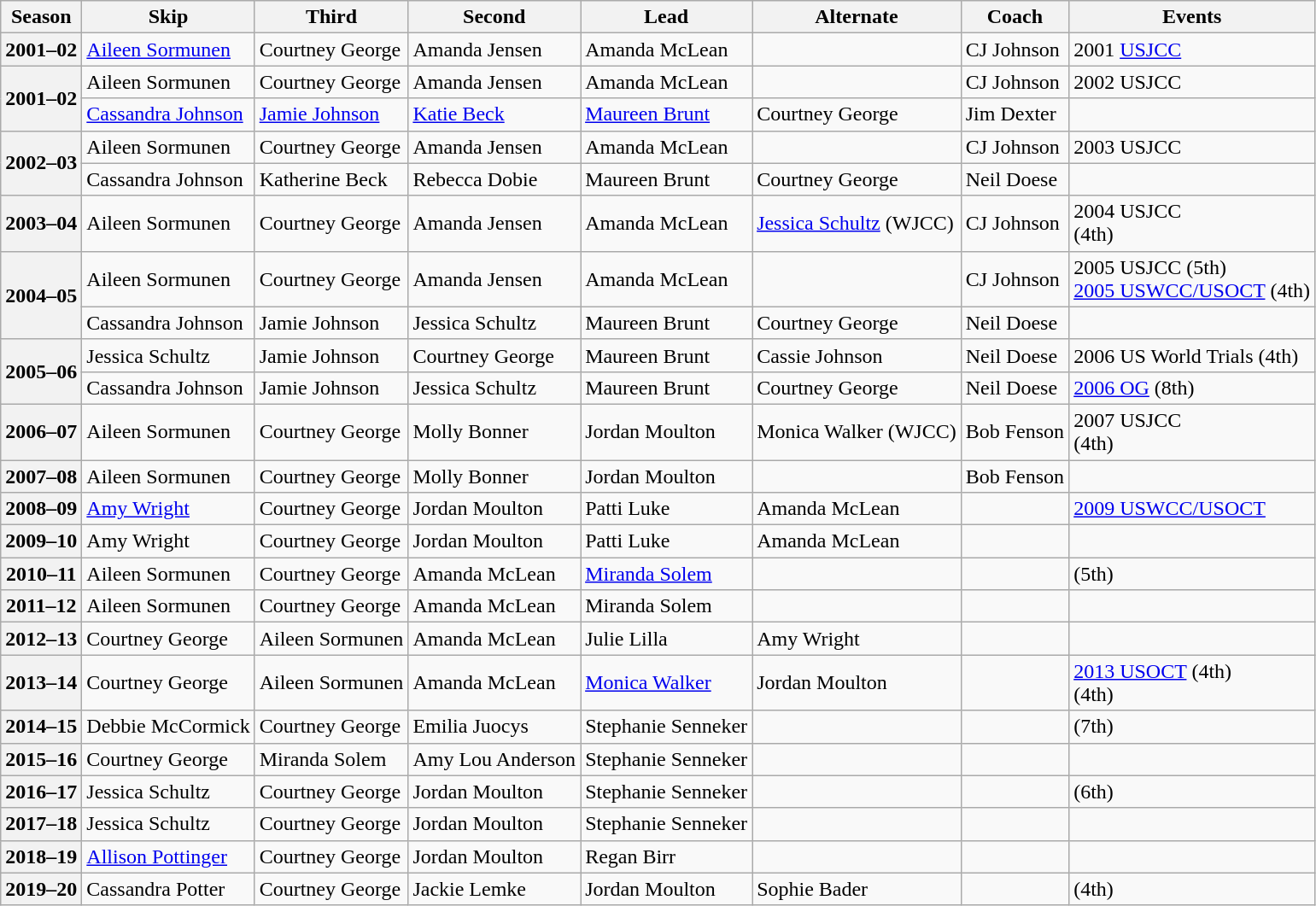<table class="wikitable">
<tr>
<th scope="col">Season</th>
<th scope="col">Skip</th>
<th scope="col">Third</th>
<th scope="col">Second</th>
<th scope="col">Lead</th>
<th scope="col">Alternate</th>
<th scope="col">Coach</th>
<th scope="col">Events</th>
</tr>
<tr>
<th scope="row">2001–02</th>
<td><a href='#'>Aileen Sormunen</a></td>
<td>Courtney George</td>
<td>Amanda Jensen</td>
<td>Amanda McLean</td>
<td></td>
<td>CJ Johnson</td>
<td>2001 <a href='#'>USJCC</a> </td>
</tr>
<tr>
<th scope="row" rowspan=2>2001–02</th>
<td>Aileen Sormunen</td>
<td>Courtney George</td>
<td>Amanda Jensen</td>
<td>Amanda McLean</td>
<td></td>
<td>CJ Johnson</td>
<td>2002 USJCC </td>
</tr>
<tr>
<td><a href='#'>Cassandra Johnson</a></td>
<td><a href='#'>Jamie Johnson</a></td>
<td><a href='#'>Katie Beck</a></td>
<td><a href='#'>Maureen Brunt</a></td>
<td>Courtney George</td>
<td>Jim Dexter</td>
<td> </td>
</tr>
<tr>
<th scope="row" rowspan=2>2002–03</th>
<td>Aileen Sormunen</td>
<td>Courtney George</td>
<td>Amanda Jensen</td>
<td>Amanda McLean</td>
<td></td>
<td>CJ Johnson</td>
<td>2003 USJCC </td>
</tr>
<tr>
<td>Cassandra Johnson</td>
<td>Katherine Beck</td>
<td>Rebecca Dobie</td>
<td>Maureen Brunt</td>
<td>Courtney George</td>
<td>Neil Doese</td>
<td> </td>
</tr>
<tr>
<th scope="row">2003–04</th>
<td>Aileen Sormunen</td>
<td>Courtney George</td>
<td>Amanda Jensen</td>
<td>Amanda McLean</td>
<td><a href='#'>Jessica Schultz</a> (WJCC)</td>
<td>CJ Johnson</td>
<td>2004 USJCC <br> (4th)</td>
</tr>
<tr>
<th scope="row" rowspan=2>2004–05</th>
<td>Aileen Sormunen</td>
<td>Courtney George</td>
<td>Amanda Jensen</td>
<td>Amanda McLean</td>
<td></td>
<td>CJ Johnson</td>
<td>2005 USJCC (5th)<br><a href='#'>2005 USWCC/USOCT</a> (4th)</td>
</tr>
<tr>
<td>Cassandra Johnson</td>
<td>Jamie Johnson</td>
<td>Jessica Schultz</td>
<td>Maureen Brunt</td>
<td>Courtney George</td>
<td>Neil Doese</td>
<td> </td>
</tr>
<tr>
<th scope="row" rowspan=2>2005–06</th>
<td>Jessica Schultz</td>
<td>Jamie Johnson</td>
<td>Courtney George</td>
<td>Maureen Brunt</td>
<td>Cassie Johnson</td>
<td>Neil Doese</td>
<td>2006 US World Trials (4th)</td>
</tr>
<tr>
<td>Cassandra Johnson</td>
<td>Jamie Johnson</td>
<td>Jessica Schultz</td>
<td>Maureen Brunt</td>
<td>Courtney George</td>
<td>Neil Doese</td>
<td><a href='#'>2006 OG</a> (8th)</td>
</tr>
<tr>
<th scope="row">2006–07</th>
<td>Aileen Sormunen</td>
<td>Courtney George</td>
<td>Molly Bonner</td>
<td>Jordan Moulton</td>
<td>Monica Walker (WJCC)</td>
<td>Bob Fenson</td>
<td>2007 USJCC <br> (4th)</td>
</tr>
<tr>
<th scope="row">2007–08</th>
<td>Aileen Sormunen</td>
<td>Courtney George</td>
<td>Molly Bonner</td>
<td>Jordan Moulton</td>
<td></td>
<td>Bob Fenson</td>
<td> </td>
</tr>
<tr>
<th scope="row">2008–09</th>
<td><a href='#'>Amy Wright</a></td>
<td>Courtney George</td>
<td>Jordan Moulton</td>
<td>Patti Luke</td>
<td>Amanda McLean</td>
<td></td>
<td><a href='#'>2009 USWCC/USOCT</a> </td>
</tr>
<tr>
<th scope="row">2009–10</th>
<td>Amy Wright</td>
<td>Courtney George</td>
<td>Jordan Moulton</td>
<td>Patti Luke</td>
<td>Amanda McLean</td>
<td></td>
<td> </td>
</tr>
<tr>
<th scope="row">2010–11</th>
<td>Aileen Sormunen</td>
<td>Courtney George</td>
<td>Amanda McLean</td>
<td><a href='#'>Miranda Solem</a></td>
<td></td>
<td></td>
<td> (5th)</td>
</tr>
<tr>
<th scope="row">2011–12</th>
<td>Aileen Sormunen</td>
<td>Courtney George</td>
<td>Amanda McLean</td>
<td>Miranda Solem</td>
<td></td>
<td></td>
<td> </td>
</tr>
<tr>
<th scope="row">2012–13</th>
<td>Courtney George</td>
<td>Aileen Sormunen</td>
<td>Amanda McLean</td>
<td>Julie Lilla</td>
<td>Amy Wright</td>
<td></td>
<td> </td>
</tr>
<tr>
<th scope="row">2013–14</th>
<td>Courtney George</td>
<td>Aileen Sormunen</td>
<td>Amanda McLean</td>
<td><a href='#'>Monica Walker</a></td>
<td>Jordan Moulton</td>
<td></td>
<td><a href='#'>2013 USOCT</a> (4th)<br> (4th)</td>
</tr>
<tr>
<th scope="row">2014–15</th>
<td>Debbie McCormick</td>
<td>Courtney George</td>
<td>Emilia Juocys</td>
<td>Stephanie Senneker</td>
<td></td>
<td></td>
<td> (7th)</td>
</tr>
<tr>
<th scope="row">2015–16</th>
<td>Courtney George</td>
<td>Miranda Solem</td>
<td>Amy Lou Anderson</td>
<td>Stephanie Senneker</td>
<td></td>
<td></td>
<td></td>
</tr>
<tr>
<th scope="row">2016–17</th>
<td>Jessica Schultz</td>
<td>Courtney George</td>
<td>Jordan Moulton</td>
<td>Stephanie Senneker</td>
<td></td>
<td></td>
<td> (6th)</td>
</tr>
<tr>
<th scope="row">2017–18</th>
<td>Jessica Schultz</td>
<td>Courtney George</td>
<td>Jordan Moulton</td>
<td>Stephanie Senneker</td>
<td></td>
<td></td>
<td></td>
</tr>
<tr>
<th scope="row">2018–19</th>
<td><a href='#'>Allison Pottinger</a></td>
<td>Courtney George</td>
<td>Jordan Moulton</td>
<td>Regan Birr</td>
<td></td>
<td></td>
<td></td>
</tr>
<tr>
<th scope="row">2019–20</th>
<td>Cassandra Potter</td>
<td>Courtney George</td>
<td>Jackie Lemke</td>
<td>Jordan Moulton</td>
<td>Sophie Bader</td>
<td></td>
<td> (4th)</td>
</tr>
</table>
